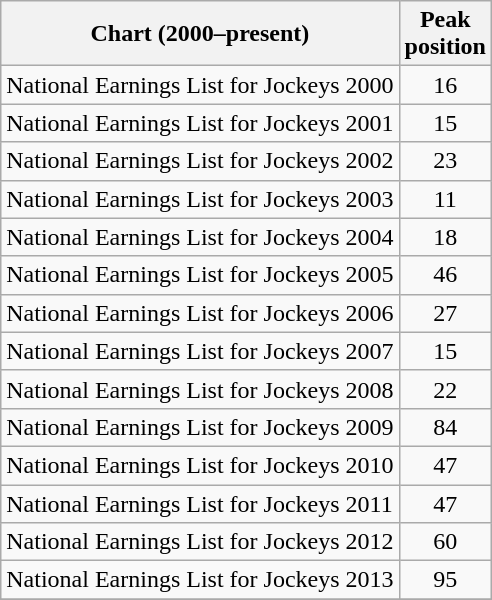<table class="wikitable sortable">
<tr>
<th>Chart (2000–present)</th>
<th>Peak<br>position</th>
</tr>
<tr>
<td>National Earnings List for Jockeys 2000</td>
<td style="text-align:center;">16</td>
</tr>
<tr>
<td>National Earnings List for Jockeys 2001</td>
<td style="text-align:center;">15</td>
</tr>
<tr>
<td>National Earnings List for Jockeys 2002</td>
<td style="text-align:center;">23</td>
</tr>
<tr>
<td>National Earnings List for Jockeys 2003</td>
<td style="text-align:center;">11</td>
</tr>
<tr>
<td>National Earnings List for Jockeys 2004</td>
<td style="text-align:center;">18</td>
</tr>
<tr>
<td>National Earnings List for Jockeys 2005</td>
<td style="text-align:center;">46</td>
</tr>
<tr>
<td>National Earnings List for Jockeys 2006</td>
<td style="text-align:center;">27</td>
</tr>
<tr>
<td>National Earnings List for Jockeys 2007</td>
<td style="text-align:center;">15</td>
</tr>
<tr>
<td>National Earnings List for Jockeys 2008</td>
<td style="text-align:center;">22</td>
</tr>
<tr>
<td>National Earnings List for Jockeys 2009</td>
<td style="text-align:center;">84</td>
</tr>
<tr>
<td>National Earnings List for Jockeys 2010</td>
<td style="text-align:center;">47</td>
</tr>
<tr>
<td>National Earnings List for Jockeys 2011</td>
<td style="text-align:center;">47</td>
</tr>
<tr>
<td>National Earnings List for Jockeys 2012</td>
<td style="text-align:center;">60</td>
</tr>
<tr>
<td>National Earnings List for Jockeys 2013</td>
<td style="text-align:center;">95</td>
</tr>
<tr>
</tr>
</table>
